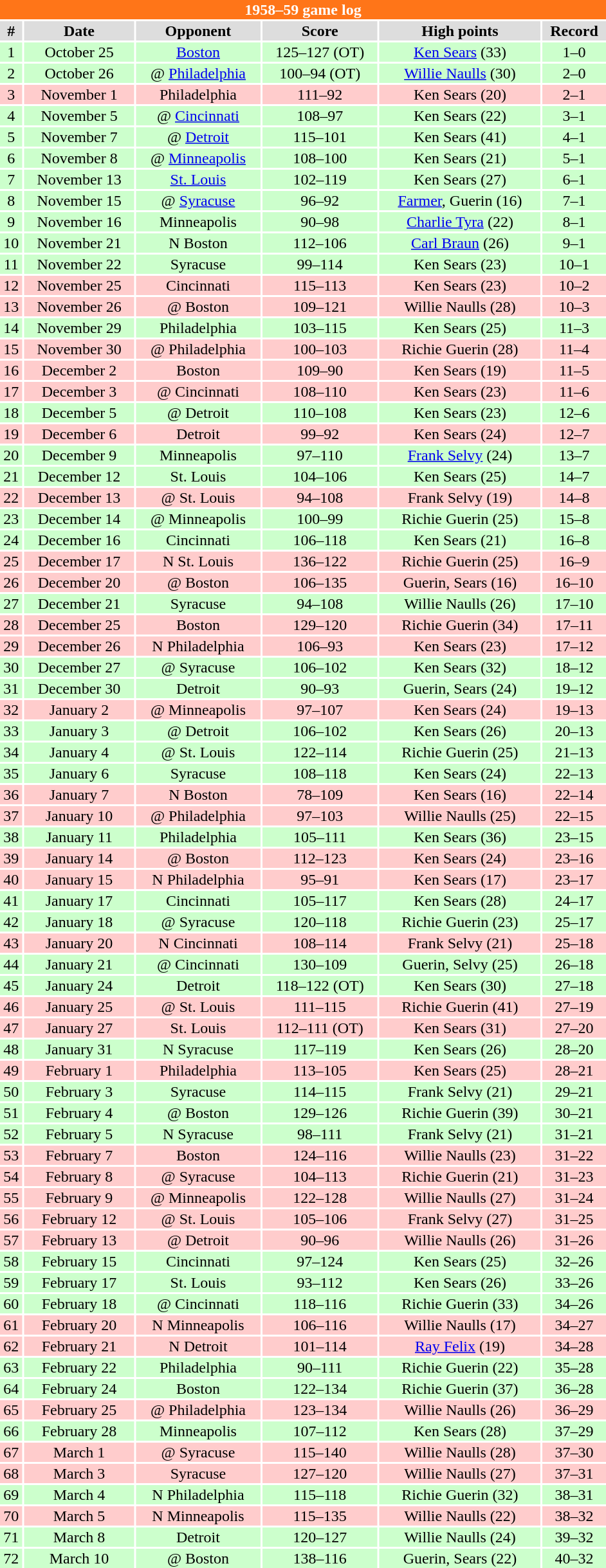<table class="toccolours collapsible" width=50% style="clear:both; margin:1.5em auto; text-align:center">
<tr>
<th colspan=11 style="background:#FF7518; color:white;">1958–59 game log</th>
</tr>
<tr align="center" bgcolor="#dddddd">
<td><strong>#</strong></td>
<td><strong>Date</strong></td>
<td><strong>Opponent</strong></td>
<td><strong>Score</strong></td>
<td><strong>High points</strong></td>
<td><strong>Record</strong></td>
</tr>
<tr align="center" bgcolor="ccffcc">
<td>1</td>
<td>October 25</td>
<td><a href='#'>Boston</a></td>
<td>125–127 (OT)</td>
<td><a href='#'>Ken Sears</a> (33)</td>
<td>1–0</td>
</tr>
<tr align="center" bgcolor="ccffcc">
<td>2</td>
<td>October 26</td>
<td>@ <a href='#'>Philadelphia</a></td>
<td>100–94 (OT)</td>
<td><a href='#'>Willie Naulls</a> (30)</td>
<td>2–0</td>
</tr>
<tr align="center" bgcolor="ffcccc">
<td>3</td>
<td>November 1</td>
<td>Philadelphia</td>
<td>111–92</td>
<td>Ken Sears (20)</td>
<td>2–1</td>
</tr>
<tr align="center" bgcolor="ccffcc">
<td>4</td>
<td>November 5</td>
<td>@ <a href='#'>Cincinnati</a></td>
<td>108–97</td>
<td>Ken Sears (22)</td>
<td>3–1</td>
</tr>
<tr align="center" bgcolor="ccffcc">
<td>5</td>
<td>November 7</td>
<td>@ <a href='#'>Detroit</a></td>
<td>115–101</td>
<td>Ken Sears (41)</td>
<td>4–1</td>
</tr>
<tr align="center" bgcolor="ccffcc">
<td>6</td>
<td>November 8</td>
<td>@ <a href='#'>Minneapolis</a></td>
<td>108–100</td>
<td>Ken Sears (21)</td>
<td>5–1</td>
</tr>
<tr align="center" bgcolor="ccffcc">
<td>7</td>
<td>November 13</td>
<td><a href='#'>St. Louis</a></td>
<td>102–119</td>
<td>Ken Sears (27)</td>
<td>6–1</td>
</tr>
<tr align="center" bgcolor="ccffcc">
<td>8</td>
<td>November 15</td>
<td>@ <a href='#'>Syracuse</a></td>
<td>96–92</td>
<td><a href='#'>Farmer</a>, Guerin (16)</td>
<td>7–1</td>
</tr>
<tr align="center" bgcolor="ccffcc">
<td>9</td>
<td>November 16</td>
<td>Minneapolis</td>
<td>90–98</td>
<td><a href='#'>Charlie Tyra</a> (22)</td>
<td>8–1</td>
</tr>
<tr align="center" bgcolor="ccffcc">
<td>10</td>
<td>November 21</td>
<td>N Boston</td>
<td>112–106</td>
<td><a href='#'>Carl Braun</a> (26)</td>
<td>9–1</td>
</tr>
<tr align="center" bgcolor="ccffcc">
<td>11</td>
<td>November 22</td>
<td>Syracuse</td>
<td>99–114</td>
<td>Ken Sears (23)</td>
<td>10–1</td>
</tr>
<tr align="center" bgcolor="ffcccc">
<td>12</td>
<td>November 25</td>
<td>Cincinnati</td>
<td>115–113</td>
<td>Ken Sears (23)</td>
<td>10–2</td>
</tr>
<tr align="center" bgcolor="ffcccc">
<td>13</td>
<td>November 26</td>
<td>@ Boston</td>
<td>109–121</td>
<td>Willie Naulls (28)</td>
<td>10–3</td>
</tr>
<tr align="center" bgcolor="ccffcc">
<td>14</td>
<td>November 29</td>
<td>Philadelphia</td>
<td>103–115</td>
<td>Ken Sears (25)</td>
<td>11–3</td>
</tr>
<tr align="center" bgcolor="ffcccc">
<td>15</td>
<td>November 30</td>
<td>@ Philadelphia</td>
<td>100–103</td>
<td>Richie Guerin (28)</td>
<td>11–4</td>
</tr>
<tr align="center" bgcolor="ffcccc">
<td>16</td>
<td>December 2</td>
<td>Boston</td>
<td>109–90</td>
<td>Ken Sears (19)</td>
<td>11–5</td>
</tr>
<tr align="center" bgcolor="ffcccc">
<td>17</td>
<td>December 3</td>
<td>@ Cincinnati</td>
<td>108–110</td>
<td>Ken Sears (23)</td>
<td>11–6</td>
</tr>
<tr align="center" bgcolor="ccffcc">
<td>18</td>
<td>December 5</td>
<td>@ Detroit</td>
<td>110–108</td>
<td>Ken Sears (23)</td>
<td>12–6</td>
</tr>
<tr align="center" bgcolor="ffcccc">
<td>19</td>
<td>December 6</td>
<td>Detroit</td>
<td>99–92</td>
<td>Ken Sears (24)</td>
<td>12–7</td>
</tr>
<tr align="center" bgcolor="ccffcc">
<td>20</td>
<td>December 9</td>
<td>Minneapolis</td>
<td>97–110</td>
<td><a href='#'>Frank Selvy</a> (24)</td>
<td>13–7</td>
</tr>
<tr align="center" bgcolor="ccffcc">
<td>21</td>
<td>December 12</td>
<td>St. Louis</td>
<td>104–106</td>
<td>Ken Sears (25)</td>
<td>14–7</td>
</tr>
<tr align="center" bgcolor="ffcccc">
<td>22</td>
<td>December 13</td>
<td>@ St. Louis</td>
<td>94–108</td>
<td>Frank Selvy (19)</td>
<td>14–8</td>
</tr>
<tr align="center" bgcolor="ccffcc">
<td>23</td>
<td>December 14</td>
<td>@ Minneapolis</td>
<td>100–99</td>
<td>Richie Guerin (25)</td>
<td>15–8</td>
</tr>
<tr align="center" bgcolor="ccffcc">
<td>24</td>
<td>December 16</td>
<td>Cincinnati</td>
<td>106–118</td>
<td>Ken Sears (21)</td>
<td>16–8</td>
</tr>
<tr align="center" bgcolor="ffcccc">
<td>25</td>
<td>December 17</td>
<td>N St. Louis</td>
<td>136–122</td>
<td>Richie Guerin (25)</td>
<td>16–9</td>
</tr>
<tr align="center" bgcolor="ffcccc">
<td>26</td>
<td>December 20</td>
<td>@ Boston</td>
<td>106–135</td>
<td>Guerin, Sears (16)</td>
<td>16–10</td>
</tr>
<tr align="center" bgcolor="ccffcc">
<td>27</td>
<td>December 21</td>
<td>Syracuse</td>
<td>94–108</td>
<td>Willie Naulls (26)</td>
<td>17–10</td>
</tr>
<tr align="center" bgcolor="ffcccc">
<td>28</td>
<td>December 25</td>
<td>Boston</td>
<td>129–120</td>
<td>Richie Guerin (34)</td>
<td>17–11</td>
</tr>
<tr align="center" bgcolor="ffcccc">
<td>29</td>
<td>December 26</td>
<td>N Philadelphia</td>
<td>106–93</td>
<td>Ken Sears (23)</td>
<td>17–12</td>
</tr>
<tr align="center" bgcolor="ccffcc">
<td>30</td>
<td>December 27</td>
<td>@ Syracuse</td>
<td>106–102</td>
<td>Ken Sears (32)</td>
<td>18–12</td>
</tr>
<tr align="center" bgcolor="ccffcc">
<td>31</td>
<td>December 30</td>
<td>Detroit</td>
<td>90–93</td>
<td>Guerin, Sears (24)</td>
<td>19–12</td>
</tr>
<tr align="center" bgcolor="ffcccc">
<td>32</td>
<td>January 2</td>
<td>@ Minneapolis</td>
<td>97–107</td>
<td>Ken Sears (24)</td>
<td>19–13</td>
</tr>
<tr align="center" bgcolor="ccffcc">
<td>33</td>
<td>January 3</td>
<td>@ Detroit</td>
<td>106–102</td>
<td>Ken Sears (26)</td>
<td>20–13</td>
</tr>
<tr align="center" bgcolor="ccffcc">
<td>34</td>
<td>January 4</td>
<td>@ St. Louis</td>
<td>122–114</td>
<td>Richie Guerin (25)</td>
<td>21–13</td>
</tr>
<tr align="center" bgcolor="ccffcc">
<td>35</td>
<td>January 6</td>
<td>Syracuse</td>
<td>108–118</td>
<td>Ken Sears (24)</td>
<td>22–13</td>
</tr>
<tr align="center" bgcolor="ffcccc">
<td>36</td>
<td>January 7</td>
<td>N Boston</td>
<td>78–109</td>
<td>Ken Sears (16)</td>
<td>22–14</td>
</tr>
<tr align="center" bgcolor="ffcccc">
<td>37</td>
<td>January 10</td>
<td>@ Philadelphia</td>
<td>97–103</td>
<td>Willie Naulls (25)</td>
<td>22–15</td>
</tr>
<tr align="center" bgcolor="ccffcc">
<td>38</td>
<td>January 11</td>
<td>Philadelphia</td>
<td>105–111</td>
<td>Ken Sears (36)</td>
<td>23–15</td>
</tr>
<tr align="center" bgcolor="ffcccc">
<td>39</td>
<td>January 14</td>
<td>@ Boston</td>
<td>112–123</td>
<td>Ken Sears (24)</td>
<td>23–16</td>
</tr>
<tr align="center" bgcolor="ffcccc">
<td>40</td>
<td>January 15</td>
<td>N Philadelphia</td>
<td>95–91</td>
<td>Ken Sears (17)</td>
<td>23–17</td>
</tr>
<tr align="center" bgcolor="ccffcc">
<td>41</td>
<td>January 17</td>
<td>Cincinnati</td>
<td>105–117</td>
<td>Ken Sears (28)</td>
<td>24–17</td>
</tr>
<tr align="center" bgcolor="ccffcc">
<td>42</td>
<td>January 18</td>
<td>@ Syracuse</td>
<td>120–118</td>
<td>Richie Guerin (23)</td>
<td>25–17</td>
</tr>
<tr align="center" bgcolor="ffcccc">
<td>43</td>
<td>January 20</td>
<td>N Cincinnati</td>
<td>108–114</td>
<td>Frank Selvy (21)</td>
<td>25–18</td>
</tr>
<tr align="center" bgcolor="ccffcc">
<td>44</td>
<td>January 21</td>
<td>@ Cincinnati</td>
<td>130–109</td>
<td>Guerin, Selvy (25)</td>
<td>26–18</td>
</tr>
<tr align="center" bgcolor="ccffcc">
<td>45</td>
<td>January 24</td>
<td>Detroit</td>
<td>118–122 (OT)</td>
<td>Ken Sears (30)</td>
<td>27–18</td>
</tr>
<tr align="center" bgcolor="ffcccc">
<td>46</td>
<td>January 25</td>
<td>@ St. Louis</td>
<td>111–115</td>
<td>Richie Guerin (41)</td>
<td>27–19</td>
</tr>
<tr align="center" bgcolor="ffcccc">
<td>47</td>
<td>January 27</td>
<td>St. Louis</td>
<td>112–111 (OT)</td>
<td>Ken Sears (31)</td>
<td>27–20</td>
</tr>
<tr align="center" bgcolor="ccffcc">
<td>48</td>
<td>January 31</td>
<td>N Syracuse</td>
<td>117–119</td>
<td>Ken Sears (26)</td>
<td>28–20</td>
</tr>
<tr align="center" bgcolor="ffcccc">
<td>49</td>
<td>February 1</td>
<td>Philadelphia</td>
<td>113–105</td>
<td>Ken Sears (25)</td>
<td>28–21</td>
</tr>
<tr align="center" bgcolor="ccffcc">
<td>50</td>
<td>February 3</td>
<td>Syracuse</td>
<td>114–115</td>
<td>Frank Selvy (21)</td>
<td>29–21</td>
</tr>
<tr align="center" bgcolor="ccffcc">
<td>51</td>
<td>February 4</td>
<td>@ Boston</td>
<td>129–126</td>
<td>Richie Guerin (39)</td>
<td>30–21</td>
</tr>
<tr align="center" bgcolor="ccffcc">
<td>52</td>
<td>February 5</td>
<td>N Syracuse</td>
<td>98–111</td>
<td>Frank Selvy (21)</td>
<td>31–21</td>
</tr>
<tr align="center" bgcolor="ffcccc">
<td>53</td>
<td>February 7</td>
<td>Boston</td>
<td>124–116</td>
<td>Willie Naulls (23)</td>
<td>31–22</td>
</tr>
<tr align="center" bgcolor="ffcccc">
<td>54</td>
<td>February 8</td>
<td>@ Syracuse</td>
<td>104–113</td>
<td>Richie Guerin (21)</td>
<td>31–23</td>
</tr>
<tr align="center" bgcolor="ffcccc">
<td>55</td>
<td>February 9</td>
<td>@ Minneapolis</td>
<td>122–128</td>
<td>Willie Naulls (27)</td>
<td>31–24</td>
</tr>
<tr align="center" bgcolor="ffcccc">
<td>56</td>
<td>February 12</td>
<td>@ St. Louis</td>
<td>105–106</td>
<td>Frank Selvy (27)</td>
<td>31–25</td>
</tr>
<tr align="center" bgcolor="ffcccc">
<td>57</td>
<td>February 13</td>
<td>@ Detroit</td>
<td>90–96</td>
<td>Willie Naulls (26)</td>
<td>31–26</td>
</tr>
<tr align="center" bgcolor="ccffcc">
<td>58</td>
<td>February 15</td>
<td>Cincinnati</td>
<td>97–124</td>
<td>Ken Sears (25)</td>
<td>32–26</td>
</tr>
<tr align="center" bgcolor="ccffcc">
<td>59</td>
<td>February 17</td>
<td>St. Louis</td>
<td>93–112</td>
<td>Ken Sears (26)</td>
<td>33–26</td>
</tr>
<tr align="center" bgcolor="ccffcc">
<td>60</td>
<td>February 18</td>
<td>@ Cincinnati</td>
<td>118–116</td>
<td>Richie Guerin (33)</td>
<td>34–26</td>
</tr>
<tr align="center" bgcolor="ffcccc">
<td>61</td>
<td>February 20</td>
<td>N Minneapolis</td>
<td>106–116</td>
<td>Willie Naulls (17)</td>
<td>34–27</td>
</tr>
<tr align="center" bgcolor="ffcccc">
<td>62</td>
<td>February 21</td>
<td>N Detroit</td>
<td>101–114</td>
<td><a href='#'>Ray Felix</a> (19)</td>
<td>34–28</td>
</tr>
<tr align="center" bgcolor="ccffcc">
<td>63</td>
<td>February 22</td>
<td>Philadelphia</td>
<td>90–111</td>
<td>Richie Guerin (22)</td>
<td>35–28</td>
</tr>
<tr align="center" bgcolor="ccffcc">
<td>64</td>
<td>February 24</td>
<td>Boston</td>
<td>122–134</td>
<td>Richie Guerin (37)</td>
<td>36–28</td>
</tr>
<tr align="center" bgcolor="ffcccc">
<td>65</td>
<td>February 25</td>
<td>@ Philadelphia</td>
<td>123–134</td>
<td>Willie Naulls (26)</td>
<td>36–29</td>
</tr>
<tr align="center" bgcolor="ccffcc">
<td>66</td>
<td>February 28</td>
<td>Minneapolis</td>
<td>107–112</td>
<td>Ken Sears (28)</td>
<td>37–29</td>
</tr>
<tr align="center" bgcolor="ffcccc">
<td>67</td>
<td>March 1</td>
<td>@ Syracuse</td>
<td>115–140</td>
<td>Willie Naulls (28)</td>
<td>37–30</td>
</tr>
<tr align="center" bgcolor="ffcccc">
<td>68</td>
<td>March 3</td>
<td>Syracuse</td>
<td>127–120</td>
<td>Willie Naulls (27)</td>
<td>37–31</td>
</tr>
<tr align="center" bgcolor="ccffcc">
<td>69</td>
<td>March 4</td>
<td>N Philadelphia</td>
<td>115–118</td>
<td>Richie Guerin (32)</td>
<td>38–31</td>
</tr>
<tr align="center" bgcolor="ffcccc">
<td>70</td>
<td>March 5</td>
<td>N Minneapolis</td>
<td>115–135</td>
<td>Willie Naulls (22)</td>
<td>38–32</td>
</tr>
<tr align="center" bgcolor="ccffcc">
<td>71</td>
<td>March 8</td>
<td>Detroit</td>
<td>120–127</td>
<td>Willie Naulls (24)</td>
<td>39–32</td>
</tr>
<tr align="center" bgcolor="ccffcc">
<td>72</td>
<td>March 10</td>
<td>@ Boston</td>
<td>138–116</td>
<td>Guerin, Sears (22)</td>
<td>40–32</td>
</tr>
</table>
